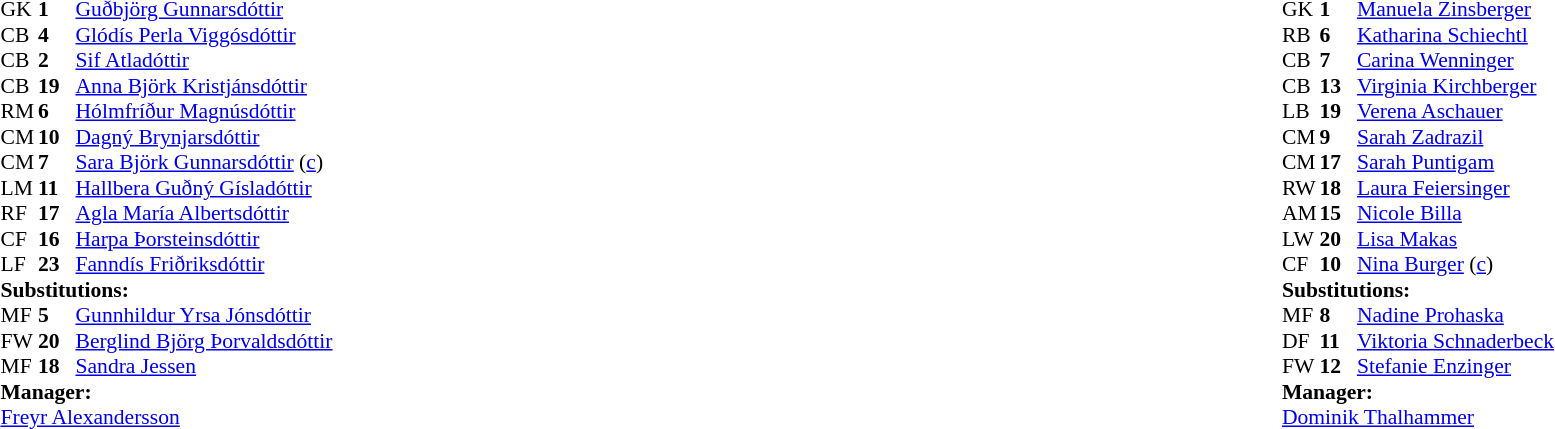<table width="100%">
<tr>
<td valign="top" width="40%"><br><table style="font-size:90%" cellspacing="0" cellpadding="0">
<tr>
<th width=25></th>
<th width=25></th>
</tr>
<tr>
<td>GK</td>
<td><strong>1</strong></td>
<td><a href='#'>Guðbjörg Gunnarsdóttir</a></td>
</tr>
<tr>
<td>CB</td>
<td><strong>4</strong></td>
<td><a href='#'>Glódís Perla Viggósdóttir</a></td>
</tr>
<tr>
<td>CB</td>
<td><strong>2</strong></td>
<td><a href='#'>Sif Atladóttir</a></td>
</tr>
<tr>
<td>CB</td>
<td><strong>19</strong></td>
<td><a href='#'>Anna Björk Kristjánsdóttir</a></td>
<td></td>
</tr>
<tr>
<td>RM</td>
<td><strong>6</strong></td>
<td><a href='#'>Hólmfríður Magnúsdóttir</a></td>
<td></td>
<td></td>
</tr>
<tr>
<td>CM</td>
<td><strong>10</strong></td>
<td><a href='#'>Dagný Brynjarsdóttir</a></td>
</tr>
<tr>
<td>CM</td>
<td><strong>7</strong></td>
<td><a href='#'>Sara Björk Gunnarsdóttir</a> (<a href='#'>c</a>)</td>
</tr>
<tr>
<td>LM</td>
<td><strong>11</strong></td>
<td><a href='#'>Hallbera Guðný Gísladóttir</a></td>
</tr>
<tr>
<td>RF</td>
<td><strong>17</strong></td>
<td><a href='#'>Agla María Albertsdóttir</a></td>
<td></td>
<td></td>
</tr>
<tr>
<td>CF</td>
<td><strong>16</strong></td>
<td><a href='#'>Harpa Þorsteinsdóttir</a></td>
<td></td>
<td></td>
</tr>
<tr>
<td>LF</td>
<td><strong>23</strong></td>
<td><a href='#'>Fanndís Friðriksdóttir</a></td>
</tr>
<tr>
<td colspan=3><strong>Substitutions:</strong></td>
</tr>
<tr>
<td>MF</td>
<td><strong>5</strong></td>
<td><a href='#'>Gunnhildur Yrsa Jónsdóttir</a></td>
<td></td>
<td></td>
</tr>
<tr>
<td>FW</td>
<td><strong>20</strong></td>
<td><a href='#'>Berglind Björg Þorvaldsdóttir</a></td>
<td></td>
<td></td>
</tr>
<tr>
<td>MF</td>
<td><strong>18</strong></td>
<td><a href='#'>Sandra Jessen</a></td>
<td></td>
<td></td>
</tr>
<tr>
<td colspan=3><strong>Manager:</strong></td>
</tr>
<tr>
<td colspan=3><a href='#'>Freyr Alexandersson</a></td>
</tr>
</table>
</td>
<td valign="top"></td>
<td valign="top" width="50%"><br><table style="font-size:90%; margin:auto" cellspacing="0" cellpadding="0">
<tr>
<th width=25></th>
<th width=25></th>
</tr>
<tr>
<td>GK</td>
<td><strong>1</strong></td>
<td><a href='#'>Manuela Zinsberger</a></td>
</tr>
<tr>
<td>RB</td>
<td><strong>6</strong></td>
<td><a href='#'>Katharina Schiechtl</a></td>
</tr>
<tr>
<td>CB</td>
<td><strong>7</strong></td>
<td><a href='#'>Carina Wenninger</a></td>
</tr>
<tr>
<td>CB</td>
<td><strong>13</strong></td>
<td><a href='#'>Virginia Kirchberger</a></td>
</tr>
<tr>
<td>LB</td>
<td><strong>19</strong></td>
<td><a href='#'>Verena Aschauer</a></td>
</tr>
<tr>
<td>CM</td>
<td><strong>9</strong></td>
<td><a href='#'>Sarah Zadrazil</a></td>
<td></td>
<td></td>
</tr>
<tr>
<td>CM</td>
<td><strong>17</strong></td>
<td><a href='#'>Sarah Puntigam</a></td>
</tr>
<tr>
<td>RW</td>
<td><strong>18</strong></td>
<td><a href='#'>Laura Feiersinger</a></td>
</tr>
<tr>
<td>AM</td>
<td><strong>15</strong></td>
<td><a href='#'>Nicole Billa</a></td>
<td></td>
<td></td>
</tr>
<tr>
<td>LW</td>
<td><strong>20</strong></td>
<td><a href='#'>Lisa Makas</a></td>
<td></td>
<td></td>
</tr>
<tr>
<td>CF</td>
<td><strong>10</strong></td>
<td><a href='#'>Nina Burger</a> (<a href='#'>c</a>)</td>
</tr>
<tr>
<td colspan=3><strong>Substitutions:</strong></td>
</tr>
<tr>
<td>MF</td>
<td><strong>8</strong></td>
<td><a href='#'>Nadine Prohaska</a></td>
<td></td>
<td></td>
</tr>
<tr>
<td>DF</td>
<td><strong>11</strong></td>
<td><a href='#'>Viktoria Schnaderbeck</a></td>
<td></td>
<td></td>
</tr>
<tr>
<td>FW</td>
<td><strong>12</strong></td>
<td><a href='#'>Stefanie Enzinger</a></td>
<td></td>
<td></td>
</tr>
<tr>
<td colspan=3><strong>Manager:</strong></td>
</tr>
<tr>
<td colspan=3><a href='#'>Dominik Thalhammer</a></td>
</tr>
</table>
</td>
</tr>
</table>
